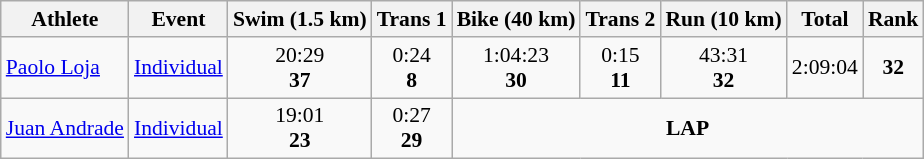<table class="wikitable" style="font-size:90%">
<tr>
<th>Athlete</th>
<th>Event</th>
<th>Swim (1.5 km)</th>
<th>Trans 1</th>
<th>Bike (40 km)</th>
<th>Trans 2</th>
<th>Run (10 km)</th>
<th>Total</th>
<th>Rank</th>
</tr>
<tr>
<td><a href='#'>Paolo Loja</a></td>
<td><a href='#'>Individual</a></td>
<td align=center>20:29<br><strong>37</strong></td>
<td align=center>0:24<br><strong>8</strong></td>
<td align=center>1:04:23 <br><strong>30</strong></td>
<td align=center>0:15<br><strong>11</strong></td>
<td align=center>43:31<br><strong>32</strong></td>
<td align=center>2:09:04</td>
<td align=center><strong>32</strong></td>
</tr>
<tr>
<td><a href='#'>Juan Andrade</a></td>
<td><a href='#'>Individual</a></td>
<td align=center>19:01<br><strong>23</strong></td>
<td align=center>0:27<br><strong>29</strong></td>
<td align=center colspan="7"><strong>LAP</strong></td>
</tr>
</table>
